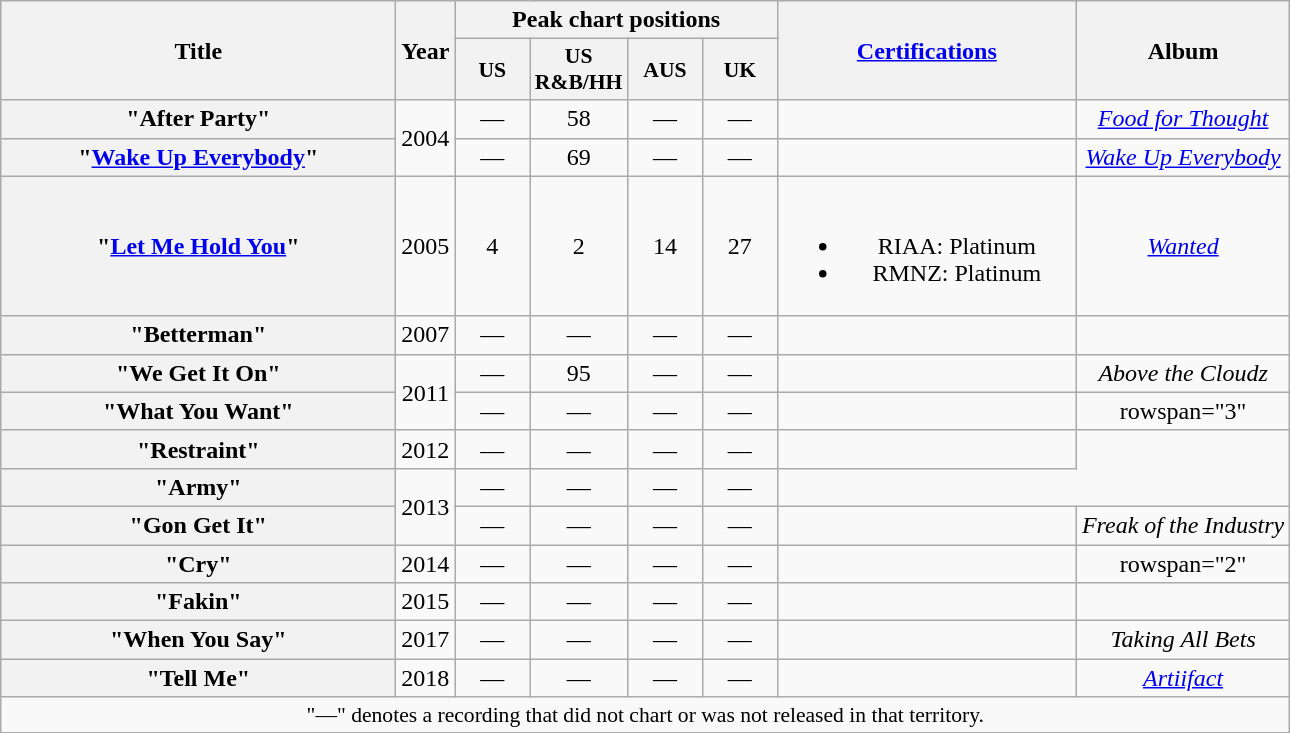<table class="wikitable plainrowheaders" style="text-align:center;">
<tr>
<th scope="col" rowspan="2" style="width:16em;">Title</th>
<th scope="col" rowspan="2">Year</th>
<th scope="col" colspan="4">Peak chart positions</th>
<th scope="col" rowspan="2" style="width:12em;"><a href='#'>Certifications</a></th>
<th scope="col" rowspan="2">Album</th>
</tr>
<tr>
<th style="width:3em;font-size:90%;">US<br></th>
<th style="width:3em;font-size:90%;">US R&B/HH<br></th>
<th style="width:3em;font-size:90%;">AUS<br></th>
<th style="width:3em;font-size:90%;">UK<br></th>
</tr>
<tr>
<th scope="row">"After Party"<br></th>
<td rowspan="2">2004</td>
<td>—</td>
<td>58</td>
<td>—</td>
<td>—</td>
<td></td>
<td><em><a href='#'>Food for Thought</a></em></td>
</tr>
<tr>
<th scope="row">"<a href='#'>Wake Up Everybody</a>"<br></th>
<td>—</td>
<td>69</td>
<td>—</td>
<td>—</td>
<td></td>
<td><em><a href='#'>Wake Up Everybody</a></em></td>
</tr>
<tr>
<th scope="row">"<a href='#'>Let Me Hold You</a>"<br></th>
<td>2005</td>
<td>4</td>
<td>2</td>
<td>14</td>
<td>27</td>
<td><br><ul><li>RIAA: Platinum</li><li>RMNZ: Platinum</li></ul></td>
<td><em><a href='#'>Wanted</a></em></td>
</tr>
<tr>
<th scope="row">"Betterman"<br></th>
<td>2007</td>
<td>—</td>
<td>—</td>
<td>—</td>
<td>—</td>
<td></td>
<td></td>
</tr>
<tr>
<th scope="row">"We Get It On"<br></th>
<td rowspan="2">2011</td>
<td>—</td>
<td>95</td>
<td>—</td>
<td>—</td>
<td></td>
<td><em>Above the Cloudz</em></td>
</tr>
<tr>
<th scope="row">"What You Want"<br></th>
<td>—</td>
<td>—</td>
<td>—</td>
<td>—</td>
<td></td>
<td>rowspan="3" </td>
</tr>
<tr>
<th scope="row">"Restraint"<br></th>
<td>2012</td>
<td>—</td>
<td>—</td>
<td>—</td>
<td>—</td>
<td></td>
</tr>
<tr>
<th scope="row">"Army"<br></th>
<td rowspan="2">2013</td>
<td>—</td>
<td>—</td>
<td>—</td>
<td>—</td>
</tr>
<tr>
<th scope="row">"Gon Get It"<br></th>
<td>—</td>
<td>—</td>
<td>—</td>
<td>—</td>
<td></td>
<td><em>Freak of the Industry</em></td>
</tr>
<tr>
<th scope="row">"Cry"<br></th>
<td>2014</td>
<td>—</td>
<td>—</td>
<td>—</td>
<td>—</td>
<td></td>
<td>rowspan="2" </td>
</tr>
<tr>
<th scope="row">"Fakin"<br></th>
<td>2015</td>
<td>—</td>
<td>—</td>
<td>—</td>
<td>—</td>
<td></td>
</tr>
<tr>
<th scope="row">"When You Say"<br></th>
<td>2017</td>
<td>—</td>
<td>—</td>
<td>—</td>
<td>—</td>
<td></td>
<td><em>Taking All Bets</em></td>
</tr>
<tr>
<th scope="row">"Tell Me"<br></th>
<td>2018</td>
<td>—</td>
<td>—</td>
<td>—</td>
<td>—</td>
<td></td>
<td><em><a href='#'>Artiifact</a></em></td>
</tr>
<tr>
<td colspan="8" style="font-size:90%">"—" denotes a recording that did not chart or was not released in that territory.</td>
</tr>
<tr>
</tr>
</table>
